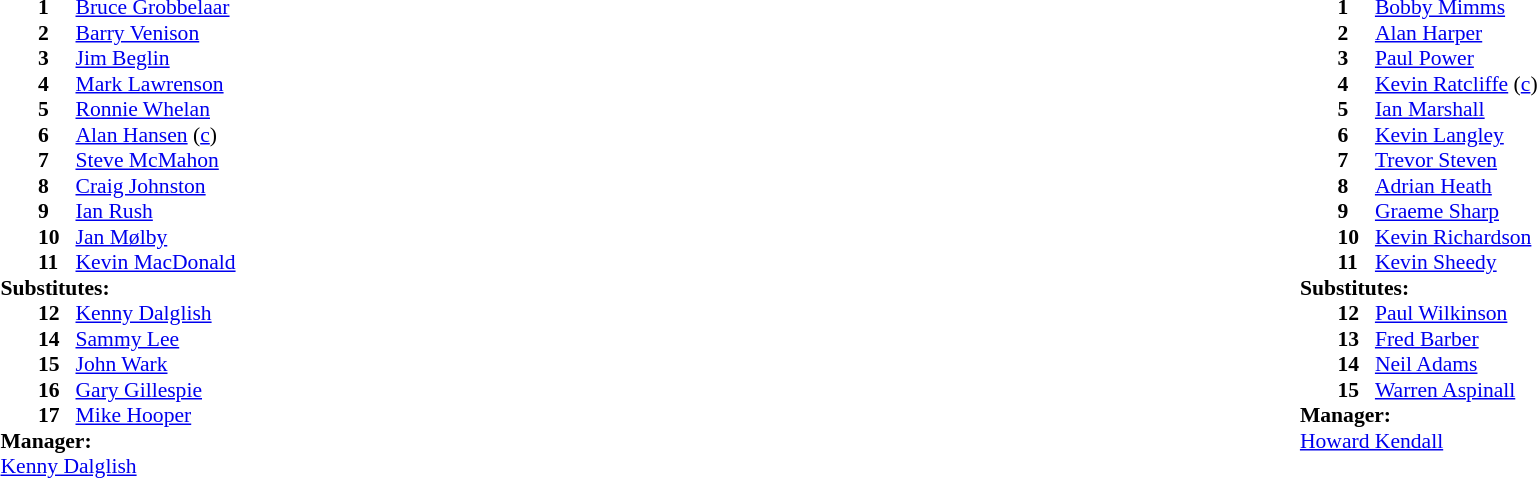<table width="100%">
<tr>
<td valign="top" width="50%"><br><table style="font-size: 90%" cellspacing="0" cellpadding="0">
<tr>
<td colspan="4"></td>
</tr>
<tr>
<th width=25></th>
<th width=25></th>
</tr>
<tr>
<td></td>
<td><strong>1</strong></td>
<td> <a href='#'>Bruce Grobbelaar</a></td>
<td></td>
<td></td>
</tr>
<tr>
<td></td>
<td><strong>2</strong></td>
<td> <a href='#'>Barry Venison</a></td>
</tr>
<tr>
<td></td>
<td><strong>3</strong></td>
<td> <a href='#'>Jim Beglin</a></td>
</tr>
<tr>
<td></td>
<td><strong>4</strong></td>
<td> <a href='#'>Mark Lawrenson</a></td>
</tr>
<tr>
<td></td>
<td><strong>5</strong></td>
<td> <a href='#'>Ronnie Whelan</a></td>
</tr>
<tr>
<td></td>
<td><strong>6</strong></td>
<td> <a href='#'>Alan Hansen</a> (<a href='#'>c</a>)</td>
</tr>
<tr>
<td></td>
<td><strong>7</strong></td>
<td> <a href='#'>Steve McMahon</a></td>
</tr>
<tr>
<td></td>
<td><strong>8</strong></td>
<td> <a href='#'>Craig Johnston</a></td>
</tr>
<tr>
<td></td>
<td><strong>9</strong></td>
<td> <a href='#'>Ian Rush</a></td>
</tr>
<tr>
<td></td>
<td><strong>10</strong></td>
<td> <a href='#'>Jan Mølby</a></td>
</tr>
<tr>
<td></td>
<td><strong>11</strong></td>
<td> <a href='#'>Kevin MacDonald</a></td>
<td></td>
<td></td>
</tr>
<tr>
<td colspan=3><strong>Substitutes:</strong></td>
</tr>
<tr>
<td></td>
<td><strong>12</strong></td>
<td> <a href='#'>Kenny Dalglish</a></td>
<td></td>
<td></td>
</tr>
<tr>
<td></td>
<td><strong>14</strong></td>
<td> <a href='#'>Sammy Lee</a></td>
</tr>
<tr>
<td></td>
<td><strong>15</strong></td>
<td> <a href='#'>John Wark</a></td>
</tr>
<tr>
<td></td>
<td><strong>16</strong></td>
<td> <a href='#'>Gary Gillespie</a></td>
</tr>
<tr>
<td></td>
<td><strong>17</strong></td>
<td> <a href='#'>Mike Hooper</a></td>
<td></td>
<td></td>
</tr>
<tr>
<td colspan=3><strong>Manager:</strong></td>
</tr>
<tr>
<td colspan=4> <a href='#'>Kenny Dalglish</a></td>
</tr>
</table>
</td>
<td valign="top"></td>
<td valign="top" width="50%"><br><table style="font-size: 90%" cellspacing="0" cellpadding="0" align=center>
<tr>
<td colspan="4"></td>
</tr>
<tr>
<th width=25></th>
<th width=25></th>
</tr>
<tr>
<td></td>
<td><strong>1</strong></td>
<td> <a href='#'>Bobby Mimms</a></td>
</tr>
<tr>
<td></td>
<td><strong>2</strong></td>
<td> <a href='#'>Alan Harper</a></td>
</tr>
<tr>
<td></td>
<td><strong>3</strong></td>
<td> <a href='#'>Paul Power</a></td>
</tr>
<tr>
<td></td>
<td><strong>4</strong></td>
<td> <a href='#'>Kevin Ratcliffe</a> (<a href='#'>c</a>)</td>
</tr>
<tr>
<td></td>
<td><strong>5</strong></td>
<td> <a href='#'>Ian Marshall</a></td>
</tr>
<tr>
<td></td>
<td><strong>6</strong></td>
<td> <a href='#'>Kevin Langley</a></td>
</tr>
<tr>
<td></td>
<td><strong>7</strong></td>
<td> <a href='#'>Trevor Steven</a></td>
</tr>
<tr>
<td></td>
<td><strong>8</strong></td>
<td> <a href='#'>Adrian Heath</a></td>
</tr>
<tr>
<td></td>
<td><strong>9</strong></td>
<td> <a href='#'>Graeme Sharp</a></td>
</tr>
<tr>
<td></td>
<td><strong>10</strong></td>
<td> <a href='#'>Kevin Richardson</a></td>
</tr>
<tr>
<td></td>
<td><strong>11</strong></td>
<td> <a href='#'>Kevin Sheedy</a></td>
<td></td>
<td></td>
</tr>
<tr>
<td colspan=3><strong>Substitutes:</strong></td>
</tr>
<tr>
<td></td>
<td><strong>12</strong></td>
<td> <a href='#'>Paul Wilkinson</a></td>
<td></td>
<td></td>
</tr>
<tr>
<td></td>
<td><strong>13</strong></td>
<td> <a href='#'>Fred Barber</a></td>
</tr>
<tr>
<td></td>
<td><strong>14</strong></td>
<td> <a href='#'>Neil Adams</a></td>
<td></td>
<td> </td>
</tr>
<tr>
<td></td>
<td><strong>15</strong></td>
<td> <a href='#'>Warren Aspinall</a></td>
</tr>
<tr>
<td colspan=3><strong>Manager:</strong></td>
</tr>
<tr>
<td colspan=4> <a href='#'>Howard Kendall</a></td>
</tr>
</table>
</td>
</tr>
</table>
